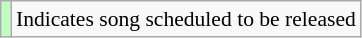<table class="wikitable" style="font-size:90%;">
<tr>
<td style="background-color:#BFFFC0"></td>
<td>Indicates song scheduled to be released</td>
</tr>
</table>
